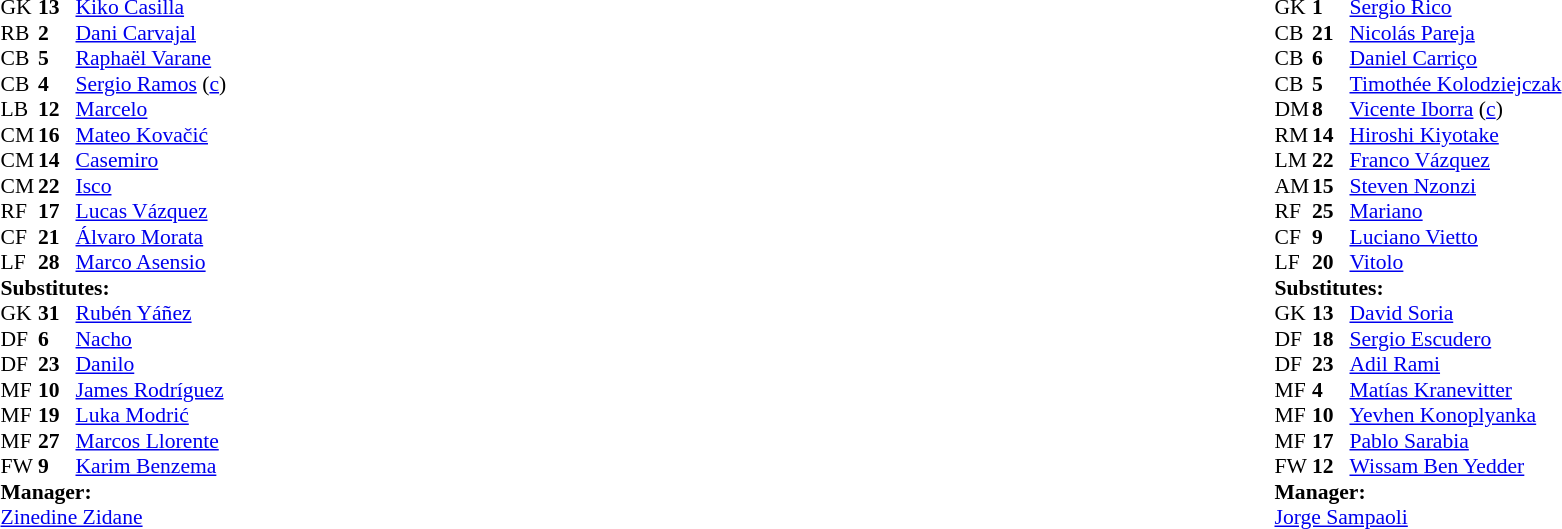<table width="100%">
<tr>
<td valign="top" width="40%"><br><table style="font-size:90%" cellspacing="0" cellpadding="0">
<tr>
<th width=25></th>
<th width=25></th>
</tr>
<tr>
<td>GK</td>
<td><strong>13</strong></td>
<td> <a href='#'>Kiko Casilla</a></td>
</tr>
<tr>
<td>RB</td>
<td><strong>2</strong></td>
<td> <a href='#'>Dani Carvajal</a></td>
<td></td>
</tr>
<tr>
<td>CB</td>
<td><strong>5</strong></td>
<td> <a href='#'>Raphaël Varane</a></td>
</tr>
<tr>
<td>CB</td>
<td><strong>4</strong></td>
<td> <a href='#'>Sergio Ramos</a> (<a href='#'>c</a>)</td>
</tr>
<tr>
<td>LB</td>
<td><strong>12</strong></td>
<td> <a href='#'>Marcelo</a></td>
</tr>
<tr>
<td>CM</td>
<td><strong>16</strong></td>
<td> <a href='#'>Mateo Kovačić</a></td>
<td></td>
<td></td>
</tr>
<tr>
<td>CM</td>
<td><strong>14</strong></td>
<td> <a href='#'>Casemiro</a></td>
</tr>
<tr>
<td>CM</td>
<td><strong>22</strong></td>
<td> <a href='#'>Isco</a></td>
<td></td>
<td></td>
</tr>
<tr>
<td>RF</td>
<td><strong>17</strong></td>
<td> <a href='#'>Lucas Vázquez</a></td>
</tr>
<tr>
<td>CF</td>
<td><strong>21</strong></td>
<td> <a href='#'>Álvaro Morata</a></td>
<td></td>
<td></td>
</tr>
<tr>
<td>LF</td>
<td><strong>28</strong></td>
<td> <a href='#'>Marco Asensio</a></td>
<td></td>
</tr>
<tr>
<td colspan=3><strong>Substitutes:</strong></td>
</tr>
<tr>
<td>GK</td>
<td><strong>31</strong></td>
<td> <a href='#'>Rubén Yáñez</a></td>
</tr>
<tr>
<td>DF</td>
<td><strong>6</strong></td>
<td> <a href='#'>Nacho</a></td>
</tr>
<tr>
<td>DF</td>
<td><strong>23</strong></td>
<td> <a href='#'>Danilo</a></td>
</tr>
<tr>
<td>MF</td>
<td><strong>10</strong></td>
<td> <a href='#'>James Rodríguez</a></td>
<td></td>
<td></td>
</tr>
<tr>
<td>MF</td>
<td><strong>19</strong></td>
<td> <a href='#'>Luka Modrić</a></td>
<td></td>
<td></td>
</tr>
<tr>
<td>MF</td>
<td><strong>27</strong></td>
<td> <a href='#'>Marcos Llorente</a></td>
</tr>
<tr>
<td>FW</td>
<td><strong>9</strong></td>
<td> <a href='#'>Karim Benzema</a></td>
<td></td>
<td></td>
</tr>
<tr>
<td colspan=3><strong>Manager:</strong></td>
</tr>
<tr>
<td colspan=3> <a href='#'>Zinedine Zidane</a></td>
</tr>
</table>
</td>
<td valign="top"></td>
<td valign="top" width="50%"><br><table style="font-size:90%; margin:auto" cellspacing="0" cellpadding="0">
<tr>
<th width=25></th>
<th width=25></th>
</tr>
<tr>
<td>GK</td>
<td><strong>1</strong></td>
<td> <a href='#'>Sergio Rico</a></td>
</tr>
<tr>
<td>CB</td>
<td><strong>21</strong></td>
<td> <a href='#'>Nicolás Pareja</a></td>
</tr>
<tr>
<td>CB</td>
<td><strong>6</strong></td>
<td> <a href='#'>Daniel Carriço</a></td>
<td></td>
<td></td>
</tr>
<tr>
<td>CB</td>
<td><strong>5</strong></td>
<td> <a href='#'>Timothée Kolodziejczak</a></td>
<td></td>
</tr>
<tr>
<td>DM</td>
<td><strong>8</strong></td>
<td> <a href='#'>Vicente Iborra</a> (<a href='#'>c</a>)</td>
<td></td>
<td></td>
</tr>
<tr>
<td>RM</td>
<td><strong>14</strong></td>
<td> <a href='#'>Hiroshi Kiyotake</a></td>
</tr>
<tr>
<td>LM</td>
<td><strong>22</strong></td>
<td> <a href='#'>Franco Vázquez</a></td>
</tr>
<tr>
<td>AM</td>
<td><strong>15</strong></td>
<td> <a href='#'>Steven Nzonzi</a></td>
</tr>
<tr>
<td>RF</td>
<td><strong>25</strong></td>
<td> <a href='#'>Mariano</a></td>
</tr>
<tr>
<td>CF</td>
<td><strong>9</strong></td>
<td> <a href='#'>Luciano Vietto</a></td>
<td></td>
<td></td>
</tr>
<tr>
<td>LF</td>
<td><strong>20</strong></td>
<td> <a href='#'>Vitolo</a></td>
<td></td>
</tr>
<tr>
<td colspan=3><strong>Substitutes:</strong></td>
</tr>
<tr>
<td>GK</td>
<td><strong>13</strong></td>
<td> <a href='#'>David Soria</a></td>
</tr>
<tr>
<td>DF</td>
<td><strong>18</strong></td>
<td> <a href='#'>Sergio Escudero</a></td>
</tr>
<tr>
<td>DF</td>
<td><strong>23</strong></td>
<td> <a href='#'>Adil Rami</a></td>
<td></td>
<td></td>
</tr>
<tr>
<td>MF</td>
<td><strong>4</strong></td>
<td> <a href='#'>Matías Kranevitter</a></td>
<td></td>
<td></td>
</tr>
<tr>
<td>MF</td>
<td><strong>10</strong></td>
<td> <a href='#'>Yevhen Konoplyanka</a></td>
<td></td>
<td></td>
</tr>
<tr>
<td>MF</td>
<td><strong>17</strong></td>
<td> <a href='#'>Pablo Sarabia</a></td>
</tr>
<tr>
<td>FW</td>
<td><strong>12</strong></td>
<td> <a href='#'>Wissam Ben Yedder</a></td>
</tr>
<tr>
<td colspan=3><strong>Manager:</strong></td>
</tr>
<tr>
<td colspan=3> <a href='#'>Jorge Sampaoli</a></td>
</tr>
</table>
</td>
</tr>
</table>
